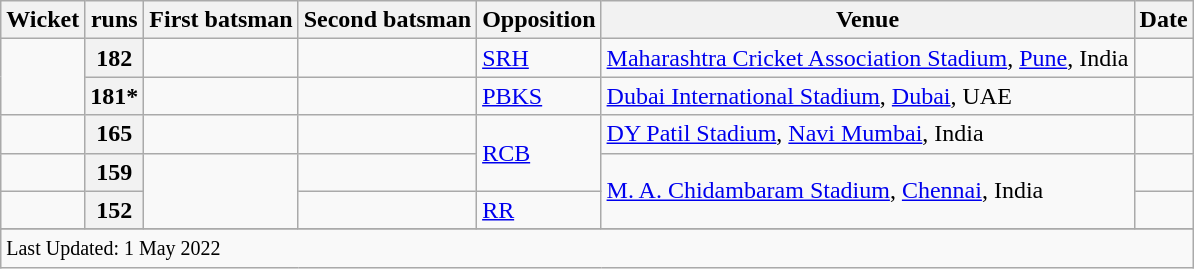<table class="wikitable">
<tr>
<th>Wicket</th>
<th>runs</th>
<th>First batsman</th>
<th>Second batsman</th>
<th>Opposition</th>
<th>Venue</th>
<th>Date</th>
</tr>
<tr>
<td align=center rowspan=2></td>
<th scope=row style=text-align:center;>182</th>
<td></td>
<td></td>
<td><a href='#'>SRH</a></td>
<td><a href='#'>Maharashtra Cricket Association Stadium</a>, <a href='#'>Pune</a>, India</td>
<td></td>
</tr>
<tr>
<th scope=row style=text-align:center;>181*</th>
<td></td>
<td></td>
<td><a href='#'>PBKS</a></td>
<td><a href='#'>Dubai International Stadium</a>, <a href='#'>Dubai</a>, UAE</td>
<td></td>
</tr>
<tr>
<td align=center></td>
<th scope=row style=text-align:center;>165</th>
<td></td>
<td></td>
<td rowspan=2><a href='#'>RCB</a></td>
<td><a href='#'>DY Patil Stadium</a>, <a href='#'>Navi Mumbai</a>, India</td>
<td></td>
</tr>
<tr>
<td align=center></td>
<th scope=row style=text-align:center;>159</th>
<td rowspan=2></td>
<td></td>
<td rowspan=2><a href='#'>M. A. Chidambaram Stadium</a>, <a href='#'>Chennai</a>, India</td>
<td></td>
</tr>
<tr>
<td align=center></td>
<th scope=row style=text-align:center;>152</th>
<td></td>
<td><a href='#'>RR</a></td>
<td></td>
</tr>
<tr>
</tr>
<tr class=sortbottom>
<td colspan=7><small>Last Updated: 1 May 2022</small></td>
</tr>
</table>
